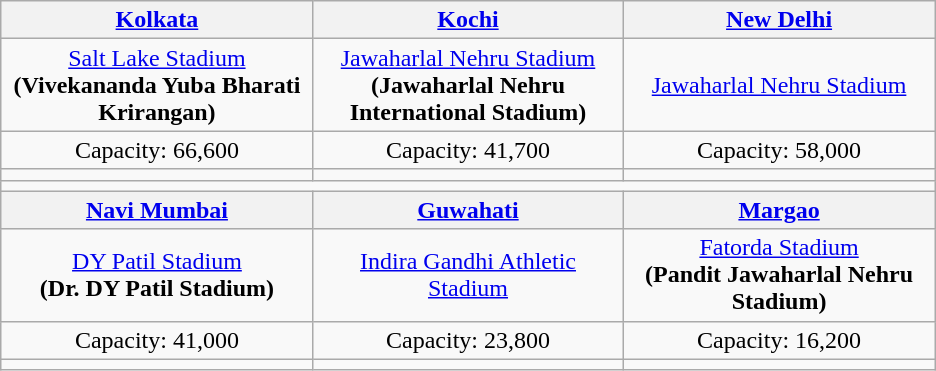<table class="wikitable" style="text-align:center;margin:1em auto;">
<tr>
<th width="200"><a href='#'>Kolkata</a></th>
<th width="200"><a href='#'>Kochi</a></th>
<th width="200"><a href='#'>New Delhi</a></th>
</tr>
<tr>
<td><a href='#'>Salt Lake Stadium</a><br><strong>(Vivekananda Yuba Bharati Krirangan)</strong></td>
<td><a href='#'>Jawaharlal Nehru Stadium</a><br><strong>(Jawaharlal Nehru International Stadium)</strong></td>
<td><a href='#'>Jawaharlal Nehru Stadium</a></td>
</tr>
<tr>
<td>Capacity: 66,600</td>
<td>Capacity: 41,700</td>
<td>Capacity: 58,000</td>
</tr>
<tr>
<td></td>
<td></td>
<td></td>
</tr>
<tr>
<td colspan=3></td>
</tr>
<tr>
<th width="200"><a href='#'>Navi Mumbai</a></th>
<th width="200"><a href='#'>Guwahati</a></th>
<th width="200"><a href='#'>Margao</a></th>
</tr>
<tr>
<td><a href='#'>DY Patil Stadium</a><br><strong>(Dr. DY Patil Stadium)</strong></td>
<td><a href='#'>Indira Gandhi Athletic Stadium</a></td>
<td><a href='#'>Fatorda Stadium</a><br><strong>(Pandit Jawaharlal Nehru Stadium)</strong></td>
</tr>
<tr>
<td>Capacity: 41,000</td>
<td>Capacity: 23,800</td>
<td>Capacity: 16,200</td>
</tr>
<tr>
<td></td>
<td></td>
<td></td>
</tr>
</table>
